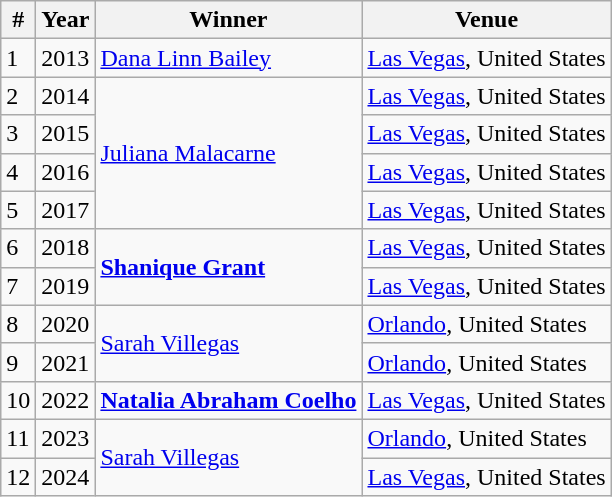<table class="wikitable">
<tr>
<th>#</th>
<th>Year</th>
<th>Winner</th>
<th>Venue</th>
</tr>
<tr>
<td>1</td>
<td>2013</td>
<td> <a href='#'>Dana Linn Bailey</a></td>
<td> <a href='#'>Las Vegas</a>, United States</td>
</tr>
<tr>
<td>2</td>
<td>2014</td>
<td rowspan="4"> <a href='#'>Juliana Malacarne</a></td>
<td> <a href='#'>Las Vegas</a>, United States</td>
</tr>
<tr>
<td>3</td>
<td>2015</td>
<td> <a href='#'>Las Vegas</a>, United States</td>
</tr>
<tr>
<td>4</td>
<td>2016</td>
<td> <a href='#'>Las Vegas</a>, United States</td>
</tr>
<tr>
<td>5</td>
<td>2017</td>
<td> <a href='#'>Las Vegas</a>, United States</td>
</tr>
<tr>
<td>6</td>
<td>2018</td>
<td rowspan="2"> <strong><a href='#'>Shanique Grant</a></strong></td>
<td> <a href='#'>Las Vegas</a>, United States</td>
</tr>
<tr>
<td>7</td>
<td>2019</td>
<td> <a href='#'>Las Vegas</a>, United States</td>
</tr>
<tr>
<td>8</td>
<td>2020</td>
<td rowspan="2"> <a href='#'>Sarah Villegas</a></td>
<td> <a href='#'>Orlando</a>, United States</td>
</tr>
<tr>
<td>9</td>
<td>2021</td>
<td> <a href='#'>Orlando</a>, United States</td>
</tr>
<tr>
<td>10</td>
<td>2022</td>
<td> <strong><a href='#'>Natalia Abraham Coelho</a></strong></td>
<td> <a href='#'>Las Vegas</a>, United States</td>
</tr>
<tr>
<td>11</td>
<td>2023</td>
<td rowspan="2"> <a href='#'>Sarah Villegas</a></td>
<td rowspan="1"> <a href='#'>Orlando</a>, United States</td>
</tr>
<tr>
<td>12</td>
<td>2024</td>
<td> <a href='#'>Las Vegas</a>, United States</td>
</tr>
</table>
